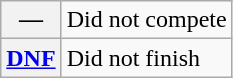<table class="wikitable">
<tr>
<th scope="row">—</th>
<td>Did not compete</td>
</tr>
<tr>
<th scope="row"><a href='#'>DNF</a></th>
<td>Did not finish</td>
</tr>
</table>
